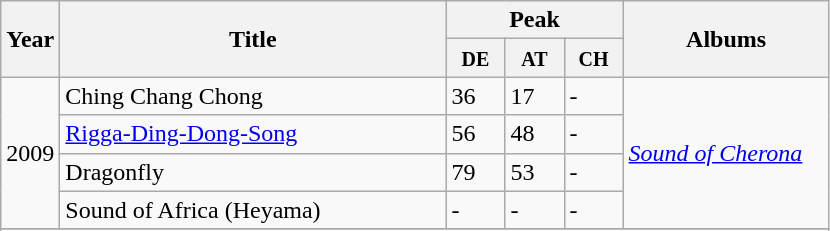<table class="wikitable">
<tr>
<th width="28" rowspan="2">Year</th>
<th width="250" rowspan="2">Title</th>
<th colspan="3">Peak</th>
<th width="130" rowspan="2">Albums</th>
</tr>
<tr bgcolor="#efefef">
<th width="32"><small>DE</small></th>
<th width="32"><small>AT</small></th>
<th width="32"><small>CH</small></th>
</tr>
<tr>
<td rowspan="4">2009</td>
<td>Ching Chang Chong</td>
<td>36</td>
<td>17</td>
<td>-</td>
<td rowspan="4"><em><a href='#'>Sound of Cherona</a></em></td>
</tr>
<tr>
<td><a href='#'>Rigga-Ding-Dong-Song</a></td>
<td>56</td>
<td>48</td>
<td>-</td>
</tr>
<tr>
<td>Dragonfly</td>
<td>79</td>
<td>53</td>
<td>-</td>
</tr>
<tr>
<td>Sound of Africa (Heyama)</td>
<td>-</td>
<td>-</td>
<td>-</td>
</tr>
<tr bgcolor="#f0f0ff">
</tr>
<tr bgcolor="#f0f0ff">
</tr>
</table>
